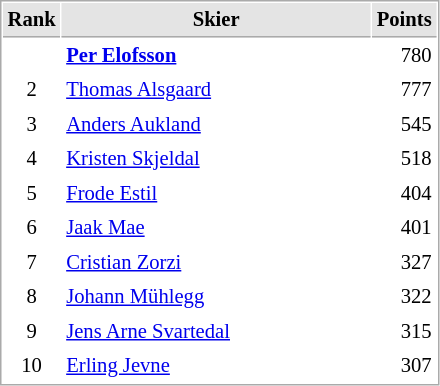<table cellspacing="1" cellpadding="3" style="border:1px solid #AAAAAA;font-size:86%">
<tr style="background-color: #E4E4E4;">
<th style="border-bottom:1px solid #AAAAAA" width=10>Rank</th>
<th style="border-bottom:1px solid #AAAAAA" width=200>Skier</th>
<th style="border-bottom:1px solid #AAAAAA" width=20 align=right>Points</th>
</tr>
<tr>
<td align=center><strong><span>  </span></strong></td>
<td> <strong><a href='#'>Per Elofsson</a></strong></td>
<td align=right>780</td>
</tr>
<tr>
<td align=center>2</td>
<td> <a href='#'>Thomas Alsgaard</a></td>
<td align=right>777</td>
</tr>
<tr>
<td align=center>3</td>
<td> <a href='#'>Anders Aukland</a></td>
<td align=right>545</td>
</tr>
<tr>
<td align=center>4</td>
<td> <a href='#'>Kristen Skjeldal</a></td>
<td align=right>518</td>
</tr>
<tr>
<td align=center>5</td>
<td> <a href='#'>Frode Estil</a></td>
<td align=right>404</td>
</tr>
<tr>
<td align=center>6</td>
<td> <a href='#'>Jaak Mae</a></td>
<td align=right>401</td>
</tr>
<tr>
<td align=center>7</td>
<td> <a href='#'>Cristian Zorzi</a></td>
<td align=right>327</td>
</tr>
<tr>
<td align=center>8</td>
<td> <a href='#'>Johann Mühlegg</a></td>
<td align=right>322</td>
</tr>
<tr>
<td align=center>9</td>
<td> <a href='#'>Jens Arne Svartedal</a></td>
<td align=right>315</td>
</tr>
<tr>
<td align=center>10</td>
<td> <a href='#'>Erling Jevne</a></td>
<td align=right>307</td>
</tr>
</table>
